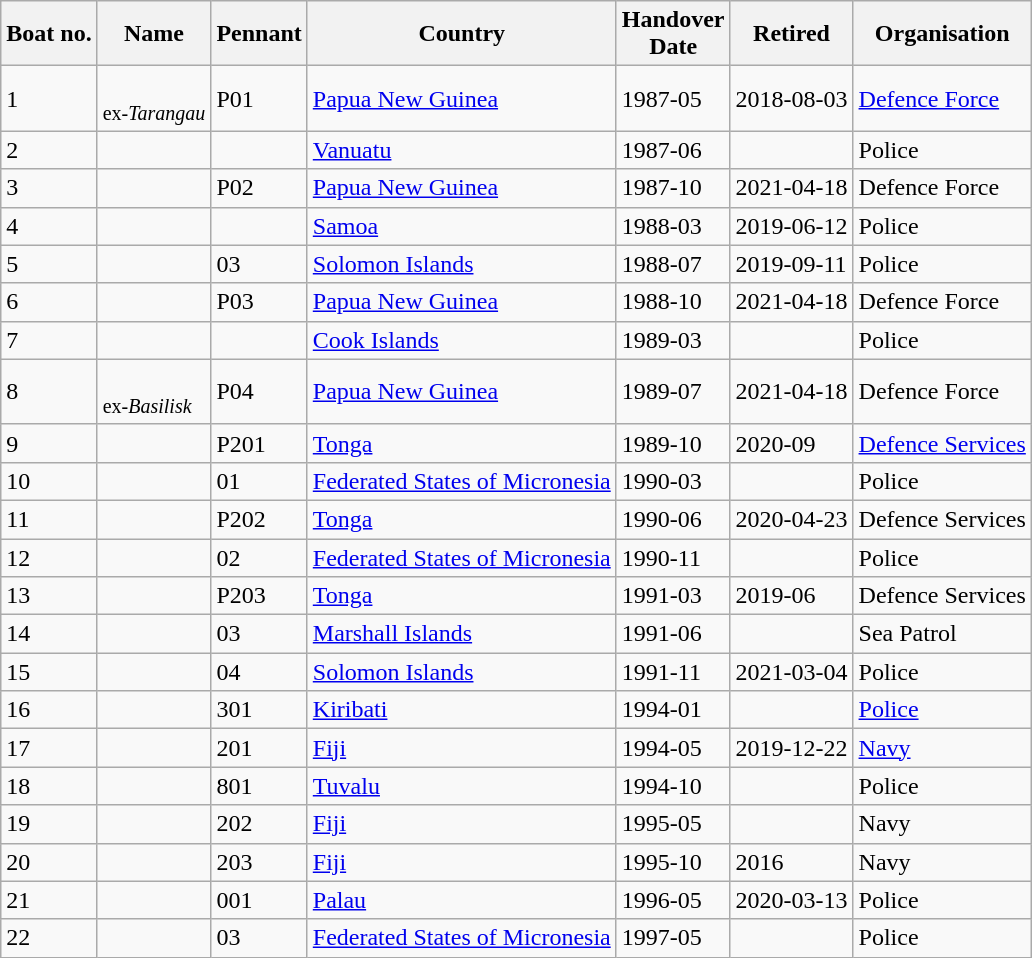<table class="wikitable sortable">
<tr>
<th>Boat no.</th>
<th class="unsortable">Name</th>
<th>Pennant</th>
<th>Country</th>
<th class="wikitable sortable">Handover<br>Date</th>
<th class="wikitable sortable">Retired</th>
<th class="wikitable sortable">Organisation</th>
</tr>
<tr>
<td>1</td>
<td><br><small>ex-<em>Tarangau</em></small></td>
<td>P01</td>
<td><a href='#'>Papua New Guinea</a></td>
<td>1987-05</td>
<td>2018-08-03</td>
<td><a href='#'>Defence Force</a></td>
</tr>
<tr>
<td>2</td>
<td></td>
<td></td>
<td><a href='#'>Vanuatu</a></td>
<td>1987-06</td>
<td></td>
<td>Police</td>
</tr>
<tr>
<td>3</td>
<td></td>
<td>P02</td>
<td><a href='#'>Papua New Guinea</a></td>
<td>1987-10</td>
<td>2021-04-18</td>
<td>Defence Force</td>
</tr>
<tr>
<td>4</td>
<td></td>
<td></td>
<td><a href='#'>Samoa</a></td>
<td>1988-03</td>
<td>2019-06-12</td>
<td>Police</td>
</tr>
<tr>
<td>5</td>
<td></td>
<td>03</td>
<td><a href='#'>Solomon Islands</a></td>
<td>1988-07</td>
<td>2019-09-11</td>
<td>Police</td>
</tr>
<tr>
<td>6</td>
<td></td>
<td>P03</td>
<td><a href='#'>Papua New Guinea</a></td>
<td>1988-10</td>
<td>2021-04-18</td>
<td>Defence Force</td>
</tr>
<tr>
<td>7</td>
<td></td>
<td></td>
<td><a href='#'>Cook Islands</a></td>
<td>1989-03</td>
<td></td>
<td>Police</td>
</tr>
<tr>
<td>8</td>
<td><br><small>ex-<em>Basilisk</em></small></td>
<td>P04</td>
<td><a href='#'>Papua New Guinea</a></td>
<td>1989-07</td>
<td>2021-04-18</td>
<td>Defence Force</td>
</tr>
<tr>
<td>9</td>
<td></td>
<td>P201</td>
<td><a href='#'>Tonga</a></td>
<td>1989-10</td>
<td>2020-09</td>
<td><a href='#'>Defence Services</a></td>
</tr>
<tr>
<td>10</td>
<td></td>
<td>01</td>
<td><a href='#'>Federated States of Micronesia</a></td>
<td>1990-03</td>
<td></td>
<td>Police</td>
</tr>
<tr>
<td>11</td>
<td></td>
<td>P202</td>
<td><a href='#'>Tonga</a></td>
<td>1990-06</td>
<td>2020-04-23</td>
<td>Defence Services</td>
</tr>
<tr>
<td>12</td>
<td></td>
<td>02</td>
<td><a href='#'>Federated States of Micronesia</a></td>
<td>1990-11</td>
<td></td>
<td>Police</td>
</tr>
<tr>
<td>13</td>
<td></td>
<td>P203</td>
<td><a href='#'>Tonga</a></td>
<td>1991-03</td>
<td>2019-06</td>
<td>Defence Services</td>
</tr>
<tr>
<td>14</td>
<td></td>
<td>03</td>
<td><a href='#'>Marshall Islands</a></td>
<td>1991-06</td>
<td></td>
<td>Sea Patrol</td>
</tr>
<tr>
<td>15</td>
<td></td>
<td>04</td>
<td><a href='#'>Solomon Islands</a></td>
<td>1991-11</td>
<td>2021-03-04</td>
<td>Police</td>
</tr>
<tr>
<td>16</td>
<td></td>
<td>301</td>
<td><a href='#'>Kiribati</a></td>
<td>1994-01</td>
<td></td>
<td><a href='#'>Police</a></td>
</tr>
<tr>
<td>17</td>
<td></td>
<td>201</td>
<td><a href='#'>Fiji</a></td>
<td>1994-05</td>
<td>2019-12-22</td>
<td><a href='#'>Navy</a></td>
</tr>
<tr>
<td>18</td>
<td></td>
<td>801</td>
<td><a href='#'>Tuvalu</a></td>
<td>1994-10</td>
<td></td>
<td>Police</td>
</tr>
<tr>
<td>19</td>
<td></td>
<td>202</td>
<td><a href='#'>Fiji</a></td>
<td>1995-05</td>
<td></td>
<td>Navy</td>
</tr>
<tr>
<td>20</td>
<td></td>
<td>203</td>
<td><a href='#'>Fiji</a></td>
<td>1995-10</td>
<td>2016</td>
<td>Navy</td>
</tr>
<tr>
<td>21</td>
<td></td>
<td>001</td>
<td><a href='#'>Palau</a></td>
<td>1996-05</td>
<td>2020-03-13</td>
<td>Police</td>
</tr>
<tr>
<td>22</td>
<td></td>
<td>03</td>
<td><a href='#'>Federated States of Micronesia</a></td>
<td>1997-05</td>
<td></td>
<td>Police</td>
</tr>
</table>
